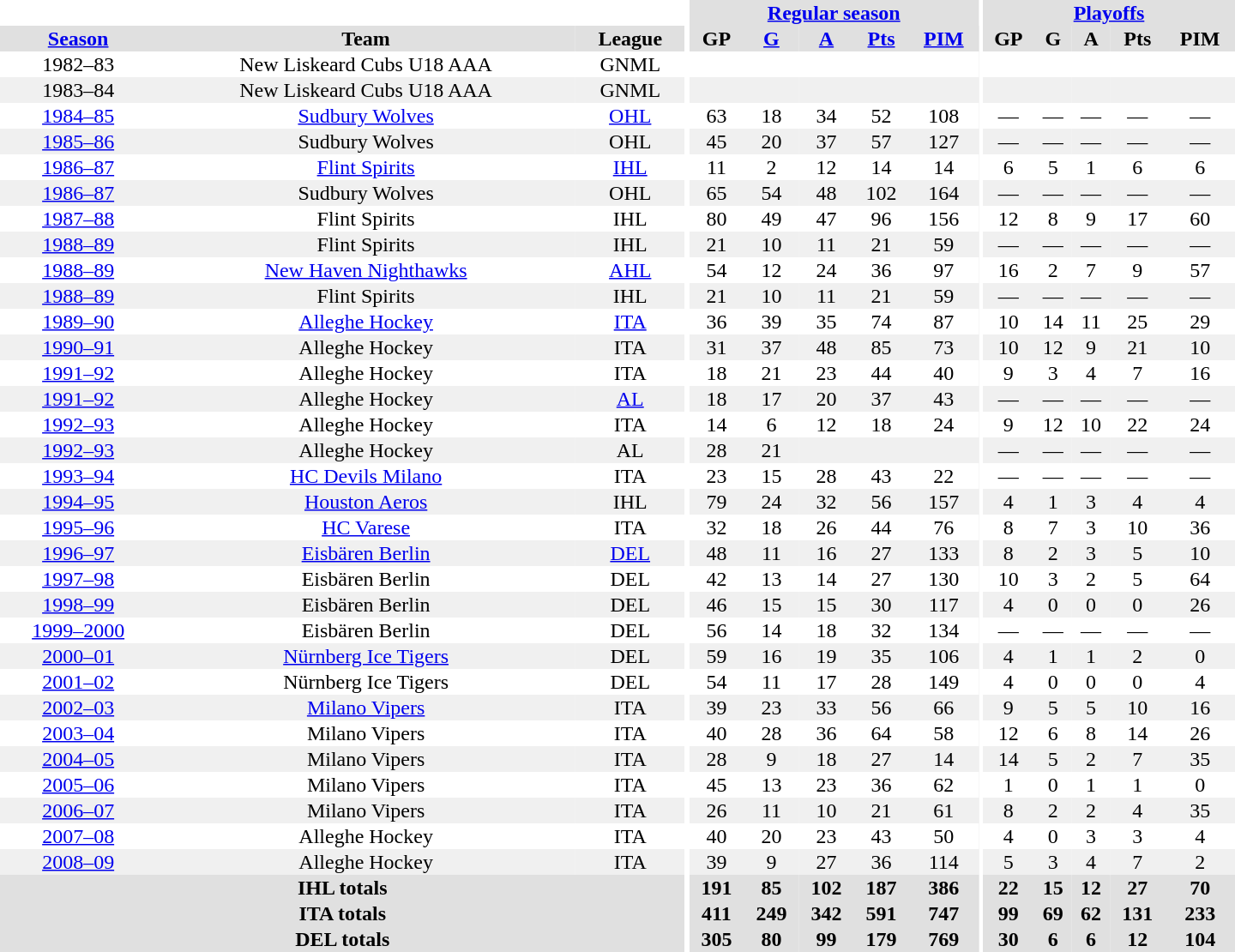<table border="0" cellpadding="1" cellspacing="0" style="text-align:center; width:60em">
<tr bgcolor="#e0e0e0">
<th colspan="3" bgcolor="#ffffff"></th>
<th rowspan="99" bgcolor="#ffffff"></th>
<th colspan="5"><a href='#'>Regular season</a></th>
<th rowspan="99" bgcolor="#ffffff"></th>
<th colspan="5"><a href='#'>Playoffs</a></th>
</tr>
<tr bgcolor="#e0e0e0">
<th><a href='#'>Season</a></th>
<th>Team</th>
<th>League</th>
<th>GP</th>
<th><a href='#'>G</a></th>
<th><a href='#'>A</a></th>
<th><a href='#'>Pts</a></th>
<th><a href='#'>PIM</a></th>
<th>GP</th>
<th>G</th>
<th>A</th>
<th>Pts</th>
<th>PIM</th>
</tr>
<tr>
<td>1982–83</td>
<td>New Liskeard Cubs U18 AAA</td>
<td>GNML</td>
<td></td>
<td></td>
<td></td>
<td></td>
<td></td>
<td></td>
<td></td>
<td></td>
<td></td>
<td></td>
</tr>
<tr bgcolor="#f0f0f0">
<td>1983–84</td>
<td>New Liskeard Cubs U18 AAA</td>
<td>GNML</td>
<td></td>
<td></td>
<td></td>
<td></td>
<td></td>
<td></td>
<td></td>
<td></td>
<td></td>
<td></td>
</tr>
<tr>
<td><a href='#'>1984–85</a></td>
<td><a href='#'>Sudbury Wolves</a></td>
<td><a href='#'>OHL</a></td>
<td>63</td>
<td>18</td>
<td>34</td>
<td>52</td>
<td>108</td>
<td>—</td>
<td>—</td>
<td>—</td>
<td>—</td>
<td>—</td>
</tr>
<tr bgcolor="#f0f0f0">
<td><a href='#'>1985–86</a></td>
<td>Sudbury Wolves</td>
<td>OHL</td>
<td>45</td>
<td>20</td>
<td>37</td>
<td>57</td>
<td>127</td>
<td>—</td>
<td>—</td>
<td>—</td>
<td>—</td>
<td>—</td>
</tr>
<tr>
<td><a href='#'>1986–87</a></td>
<td><a href='#'>Flint Spirits</a></td>
<td><a href='#'>IHL</a></td>
<td>11</td>
<td>2</td>
<td>12</td>
<td>14</td>
<td>14</td>
<td>6</td>
<td>5</td>
<td>1</td>
<td>6</td>
<td>6</td>
</tr>
<tr bgcolor="#f0f0f0">
<td><a href='#'>1986–87</a></td>
<td>Sudbury Wolves</td>
<td>OHL</td>
<td>65</td>
<td>54</td>
<td>48</td>
<td>102</td>
<td>164</td>
<td>—</td>
<td>—</td>
<td>—</td>
<td>—</td>
<td>—</td>
</tr>
<tr>
<td><a href='#'>1987–88</a></td>
<td>Flint Spirits</td>
<td>IHL</td>
<td>80</td>
<td>49</td>
<td>47</td>
<td>96</td>
<td>156</td>
<td>12</td>
<td>8</td>
<td>9</td>
<td>17</td>
<td>60</td>
</tr>
<tr bgcolor="#f0f0f0">
<td><a href='#'>1988–89</a></td>
<td>Flint Spirits</td>
<td>IHL</td>
<td>21</td>
<td>10</td>
<td>11</td>
<td>21</td>
<td>59</td>
<td>—</td>
<td>—</td>
<td>—</td>
<td>—</td>
<td>—</td>
</tr>
<tr>
<td><a href='#'>1988–89</a></td>
<td><a href='#'>New Haven Nighthawks</a></td>
<td><a href='#'>AHL</a></td>
<td>54</td>
<td>12</td>
<td>24</td>
<td>36</td>
<td>97</td>
<td>16</td>
<td>2</td>
<td>7</td>
<td>9</td>
<td>57</td>
</tr>
<tr bgcolor="#f0f0f0">
<td><a href='#'>1988–89</a></td>
<td>Flint Spirits</td>
<td>IHL</td>
<td>21</td>
<td>10</td>
<td>11</td>
<td>21</td>
<td>59</td>
<td>—</td>
<td>—</td>
<td>—</td>
<td>—</td>
<td>—</td>
</tr>
<tr>
<td><a href='#'>1989–90</a></td>
<td><a href='#'>Alleghe Hockey</a></td>
<td><a href='#'>ITA</a></td>
<td>36</td>
<td>39</td>
<td>35</td>
<td>74</td>
<td>87</td>
<td>10</td>
<td>14</td>
<td>11</td>
<td>25</td>
<td>29</td>
</tr>
<tr bgcolor="#f0f0f0">
<td><a href='#'>1990–91</a></td>
<td>Alleghe Hockey</td>
<td>ITA</td>
<td>31</td>
<td>37</td>
<td>48</td>
<td>85</td>
<td>73</td>
<td>10</td>
<td>12</td>
<td>9</td>
<td>21</td>
<td>10</td>
</tr>
<tr>
<td><a href='#'>1991–92</a></td>
<td>Alleghe Hockey</td>
<td>ITA</td>
<td>18</td>
<td>21</td>
<td>23</td>
<td>44</td>
<td>40</td>
<td>9</td>
<td>3</td>
<td>4</td>
<td>7</td>
<td>16</td>
</tr>
<tr bgcolor="#f0f0f0">
<td><a href='#'>1991–92</a></td>
<td>Alleghe Hockey</td>
<td><a href='#'>AL</a></td>
<td>18</td>
<td>17</td>
<td>20</td>
<td>37</td>
<td>43</td>
<td>—</td>
<td>—</td>
<td>—</td>
<td>—</td>
<td>—</td>
</tr>
<tr>
<td><a href='#'>1992–93</a></td>
<td>Alleghe Hockey</td>
<td>ITA</td>
<td>14</td>
<td>6</td>
<td>12</td>
<td>18</td>
<td>24</td>
<td>9</td>
<td>12</td>
<td>10</td>
<td>22</td>
<td>24</td>
</tr>
<tr bgcolor="#f0f0f0">
<td><a href='#'>1992–93</a></td>
<td>Alleghe Hockey</td>
<td>AL</td>
<td>28</td>
<td>21</td>
<td></td>
<td></td>
<td></td>
<td>—</td>
<td>—</td>
<td>—</td>
<td>—</td>
<td>—</td>
</tr>
<tr>
<td><a href='#'>1993–94</a></td>
<td><a href='#'>HC Devils Milano</a></td>
<td>ITA</td>
<td>23</td>
<td>15</td>
<td>28</td>
<td>43</td>
<td>22</td>
<td>—</td>
<td>—</td>
<td>—</td>
<td>—</td>
<td>—</td>
</tr>
<tr bgcolor="#f0f0f0">
<td><a href='#'>1994–95</a></td>
<td><a href='#'>Houston Aeros</a></td>
<td>IHL</td>
<td>79</td>
<td>24</td>
<td>32</td>
<td>56</td>
<td>157</td>
<td>4</td>
<td>1</td>
<td>3</td>
<td>4</td>
<td>4</td>
</tr>
<tr>
<td><a href='#'>1995–96</a></td>
<td><a href='#'>HC Varese</a></td>
<td>ITA</td>
<td>32</td>
<td>18</td>
<td>26</td>
<td>44</td>
<td>76</td>
<td>8</td>
<td>7</td>
<td>3</td>
<td>10</td>
<td>36</td>
</tr>
<tr bgcolor="#f0f0f0">
<td><a href='#'>1996–97</a></td>
<td><a href='#'>Eisbären Berlin</a></td>
<td><a href='#'>DEL</a></td>
<td>48</td>
<td>11</td>
<td>16</td>
<td>27</td>
<td>133</td>
<td>8</td>
<td>2</td>
<td>3</td>
<td>5</td>
<td>10</td>
</tr>
<tr>
<td><a href='#'>1997–98</a></td>
<td>Eisbären Berlin</td>
<td>DEL</td>
<td>42</td>
<td>13</td>
<td>14</td>
<td>27</td>
<td>130</td>
<td>10</td>
<td>3</td>
<td>2</td>
<td>5</td>
<td>64</td>
</tr>
<tr bgcolor="#f0f0f0">
<td><a href='#'>1998–99</a></td>
<td>Eisbären Berlin</td>
<td>DEL</td>
<td>46</td>
<td>15</td>
<td>15</td>
<td>30</td>
<td>117</td>
<td>4</td>
<td>0</td>
<td>0</td>
<td>0</td>
<td>26</td>
</tr>
<tr>
<td><a href='#'>1999–2000</a></td>
<td>Eisbären Berlin</td>
<td>DEL</td>
<td>56</td>
<td>14</td>
<td>18</td>
<td>32</td>
<td>134</td>
<td>—</td>
<td>—</td>
<td>—</td>
<td>—</td>
<td>—</td>
</tr>
<tr bgcolor="#f0f0f0">
<td><a href='#'>2000–01</a></td>
<td><a href='#'>Nürnberg Ice Tigers</a></td>
<td>DEL</td>
<td>59</td>
<td>16</td>
<td>19</td>
<td>35</td>
<td>106</td>
<td>4</td>
<td>1</td>
<td>1</td>
<td>2</td>
<td>0</td>
</tr>
<tr>
<td><a href='#'>2001–02</a></td>
<td>Nürnberg Ice Tigers</td>
<td>DEL</td>
<td>54</td>
<td>11</td>
<td>17</td>
<td>28</td>
<td>149</td>
<td>4</td>
<td>0</td>
<td>0</td>
<td>0</td>
<td>4</td>
</tr>
<tr bgcolor="#f0f0f0">
<td><a href='#'>2002–03</a></td>
<td><a href='#'>Milano Vipers</a></td>
<td>ITA</td>
<td>39</td>
<td>23</td>
<td>33</td>
<td>56</td>
<td>66</td>
<td>9</td>
<td>5</td>
<td>5</td>
<td>10</td>
<td>16</td>
</tr>
<tr>
<td><a href='#'>2003–04</a></td>
<td>Milano Vipers</td>
<td>ITA</td>
<td>40</td>
<td>28</td>
<td>36</td>
<td>64</td>
<td>58</td>
<td>12</td>
<td>6</td>
<td>8</td>
<td>14</td>
<td>26</td>
</tr>
<tr bgcolor="#f0f0f0">
<td><a href='#'>2004–05</a></td>
<td>Milano Vipers</td>
<td>ITA</td>
<td>28</td>
<td>9</td>
<td>18</td>
<td>27</td>
<td>14</td>
<td>14</td>
<td>5</td>
<td>2</td>
<td>7</td>
<td>35</td>
</tr>
<tr>
<td><a href='#'>2005–06</a></td>
<td>Milano Vipers</td>
<td>ITA</td>
<td>45</td>
<td>13</td>
<td>23</td>
<td>36</td>
<td>62</td>
<td>1</td>
<td>0</td>
<td>1</td>
<td>1</td>
<td>0</td>
</tr>
<tr bgcolor="#f0f0f0">
<td><a href='#'>2006–07</a></td>
<td>Milano Vipers</td>
<td>ITA</td>
<td>26</td>
<td>11</td>
<td>10</td>
<td>21</td>
<td>61</td>
<td>8</td>
<td>2</td>
<td>2</td>
<td>4</td>
<td>35</td>
</tr>
<tr>
<td><a href='#'>2007–08</a></td>
<td>Alleghe Hockey</td>
<td>ITA</td>
<td>40</td>
<td>20</td>
<td>23</td>
<td>43</td>
<td>50</td>
<td>4</td>
<td>0</td>
<td>3</td>
<td>3</td>
<td>4</td>
</tr>
<tr bgcolor="#f0f0f0">
<td><a href='#'>2008–09</a></td>
<td>Alleghe Hockey</td>
<td>ITA</td>
<td>39</td>
<td>9</td>
<td>27</td>
<td>36</td>
<td>114</td>
<td>5</td>
<td>3</td>
<td>4</td>
<td>7</td>
<td>2</td>
</tr>
<tr bgcolor="#e0e0e0">
<th colspan="3">IHL totals</th>
<th>191</th>
<th>85</th>
<th>102</th>
<th>187</th>
<th>386</th>
<th>22</th>
<th>15</th>
<th>12</th>
<th>27</th>
<th>70</th>
</tr>
<tr bgcolor="#e0e0e0">
<th colspan="3">ITA totals</th>
<th>411</th>
<th>249</th>
<th>342</th>
<th>591</th>
<th>747</th>
<th>99</th>
<th>69</th>
<th>62</th>
<th>131</th>
<th>233</th>
</tr>
<tr bgcolor="#e0e0e0">
<th colspan="3">DEL totals</th>
<th>305</th>
<th>80</th>
<th>99</th>
<th>179</th>
<th>769</th>
<th>30</th>
<th>6</th>
<th>6</th>
<th>12</th>
<th>104</th>
</tr>
</table>
